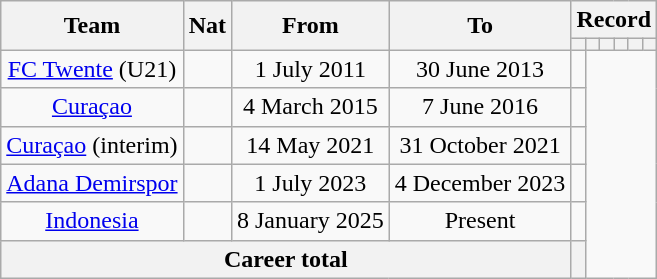<table class="wikitable" style="text-align: center">
<tr>
<th rowspan=2>Team</th>
<th rowspan=2>Nat</th>
<th rowspan=2>From</th>
<th rowspan=2>To</th>
<th colspan=6>Record</th>
</tr>
<tr>
<th></th>
<th></th>
<th></th>
<th></th>
<th></th>
<th></th>
</tr>
<tr>
<td><a href='#'>FC Twente</a> (U21)</td>
<td></td>
<td>1 July 2011</td>
<td>30 June 2013<br></td>
<td></td>
</tr>
<tr>
<td><a href='#'>Curaçao</a></td>
<td></td>
<td>4 March 2015</td>
<td>7 June 2016<br></td>
<td></td>
</tr>
<tr>
<td><a href='#'>Curaçao</a> (interim)</td>
<td></td>
<td>14 May 2021</td>
<td>31 October 2021<br></td>
<td></td>
</tr>
<tr>
<td><a href='#'>Adana Demirspor</a></td>
<td></td>
<td>1 July 2023</td>
<td>4 December 2023<br></td>
<td></td>
</tr>
<tr>
<td><a href='#'>Indonesia</a></td>
<td></td>
<td>8 January 2025</td>
<td>Present<br></td>
<td></td>
</tr>
<tr>
<th colspan=4>Career total<br></th>
<th></th>
</tr>
</table>
